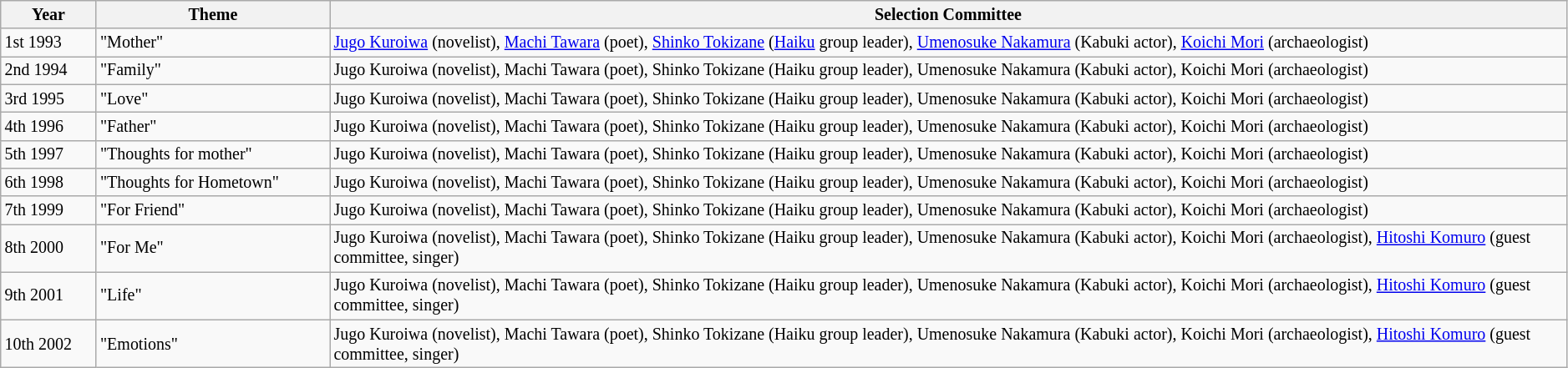<table class="wikitable" style="font-size: smaller;">
<tr>
<th width=70>Year</th>
<th width=180>Theme</th>
<th>Selection Committee</th>
</tr>
<tr>
<td>1st 1993</td>
<td>"Mother"</td>
<td><a href='#'>Jugo Kuroiwa</a> (novelist), <a href='#'>Machi Tawara</a> (poet), <a href='#'>Shinko Tokizane</a> (<a href='#'>Haiku</a> group leader), <a href='#'>Umenosuke Nakamura</a> (Kabuki actor), <a href='#'>Koichi Mori</a> (archaeologist)</td>
</tr>
<tr>
<td>2nd 1994</td>
<td>"Family"</td>
<td>Jugo Kuroiwa (novelist), Machi Tawara (poet), Shinko Tokizane (Haiku group leader), Umenosuke Nakamura (Kabuki actor), Koichi Mori (archaeologist)</td>
</tr>
<tr>
<td>3rd 1995</td>
<td>"Love"</td>
<td>Jugo Kuroiwa (novelist), Machi Tawara (poet), Shinko Tokizane (Haiku group leader), Umenosuke Nakamura (Kabuki actor), Koichi Mori (archaeologist)</td>
</tr>
<tr>
<td>4th 1996</td>
<td>"Father"</td>
<td>Jugo Kuroiwa (novelist), Machi Tawara (poet), Shinko Tokizane (Haiku group leader), Umenosuke Nakamura (Kabuki actor), Koichi Mori (archaeologist)</td>
</tr>
<tr>
<td>5th 1997</td>
<td>"Thoughts for mother"</td>
<td>Jugo Kuroiwa (novelist), Machi Tawara (poet), Shinko Tokizane (Haiku group leader), Umenosuke Nakamura (Kabuki actor), Koichi Mori (archaeologist)</td>
</tr>
<tr>
<td>6th 1998</td>
<td>"Thoughts for Hometown"</td>
<td>Jugo Kuroiwa (novelist), Machi Tawara (poet), Shinko Tokizane (Haiku group leader), Umenosuke Nakamura (Kabuki actor), Koichi Mori (archaeologist)</td>
</tr>
<tr>
<td>7th 1999</td>
<td>"For Friend"</td>
<td>Jugo Kuroiwa (novelist), Machi Tawara (poet), Shinko Tokizane (Haiku group leader), Umenosuke Nakamura (Kabuki actor), Koichi Mori (archaeologist)</td>
</tr>
<tr>
<td>8th 2000</td>
<td>"For Me"</td>
<td>Jugo Kuroiwa (novelist), Machi Tawara (poet), Shinko Tokizane (Haiku group leader), Umenosuke Nakamura (Kabuki actor), Koichi Mori (archaeologist), <a href='#'>Hitoshi Komuro</a> (guest committee, singer)</td>
</tr>
<tr>
<td>9th 2001</td>
<td>"Life"</td>
<td>Jugo Kuroiwa (novelist), Machi Tawara (poet), Shinko Tokizane (Haiku group leader), Umenosuke Nakamura (Kabuki actor), Koichi Mori (archaeologist), <a href='#'>Hitoshi Komuro</a> (guest committee, singer)</td>
</tr>
<tr>
<td>10th 2002</td>
<td>"Emotions"</td>
<td>Jugo Kuroiwa (novelist), Machi Tawara (poet), Shinko Tokizane (Haiku group leader), Umenosuke Nakamura (Kabuki actor), Koichi Mori (archaeologist), <a href='#'>Hitoshi Komuro</a> (guest committee, singer)</td>
</tr>
</table>
